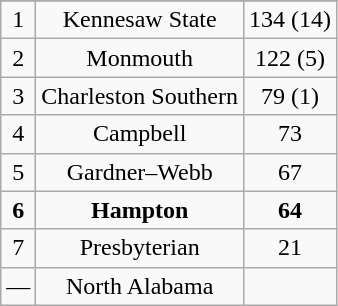<table class="wikitable">
<tr align="center">
</tr>
<tr align="center">
<td>1</td>
<td>Kennesaw State</td>
<td>134 (14)</td>
</tr>
<tr align="center">
<td>2</td>
<td>Monmouth</td>
<td>122 (5)</td>
</tr>
<tr align="center">
<td>3</td>
<td>Charleston Southern</td>
<td>79 (1)</td>
</tr>
<tr align="center">
<td>4</td>
<td>Campbell</td>
<td>73</td>
</tr>
<tr align="center">
<td>5</td>
<td>Gardner–Webb</td>
<td>67</td>
</tr>
<tr align="center">
<td><strong>6</strong></td>
<td><strong>Hampton</strong></td>
<td><strong>64</strong></td>
</tr>
<tr align="center">
<td>7</td>
<td>Presbyterian</td>
<td>21</td>
</tr>
<tr align="center">
<td>—</td>
<td>North Alabama</td>
<td></td>
</tr>
</table>
